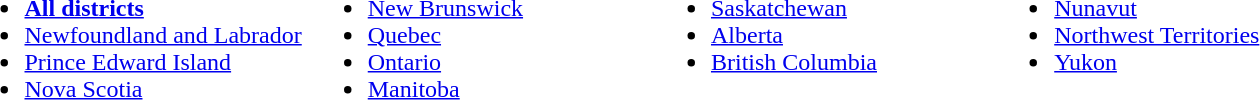<table>
<tr>
<td valign="top" width=25%><br><ul><li><strong><a href='#'>All districts</a></strong></li><li><a href='#'>Newfoundland and Labrador</a></li><li><a href='#'>Prince Edward Island</a></li><li><a href='#'>Nova Scotia</a></li></ul></td>
<td valign="top" width=25%><br><ul><li><a href='#'>New Brunswick</a></li><li><a href='#'>Quebec</a></li><li><a href='#'>Ontario</a></li><li><a href='#'>Manitoba</a></li></ul></td>
<td valign="top" width=25%><br><ul><li><a href='#'>Saskatchewan</a></li><li><a href='#'>Alberta</a></li><li><a href='#'>British Columbia</a></li></ul></td>
<td valign="top" width=25%><br><ul><li><a href='#'>Nunavut</a></li><li><a href='#'>Northwest Territories</a></li><li><a href='#'>Yukon</a></li></ul></td>
</tr>
</table>
